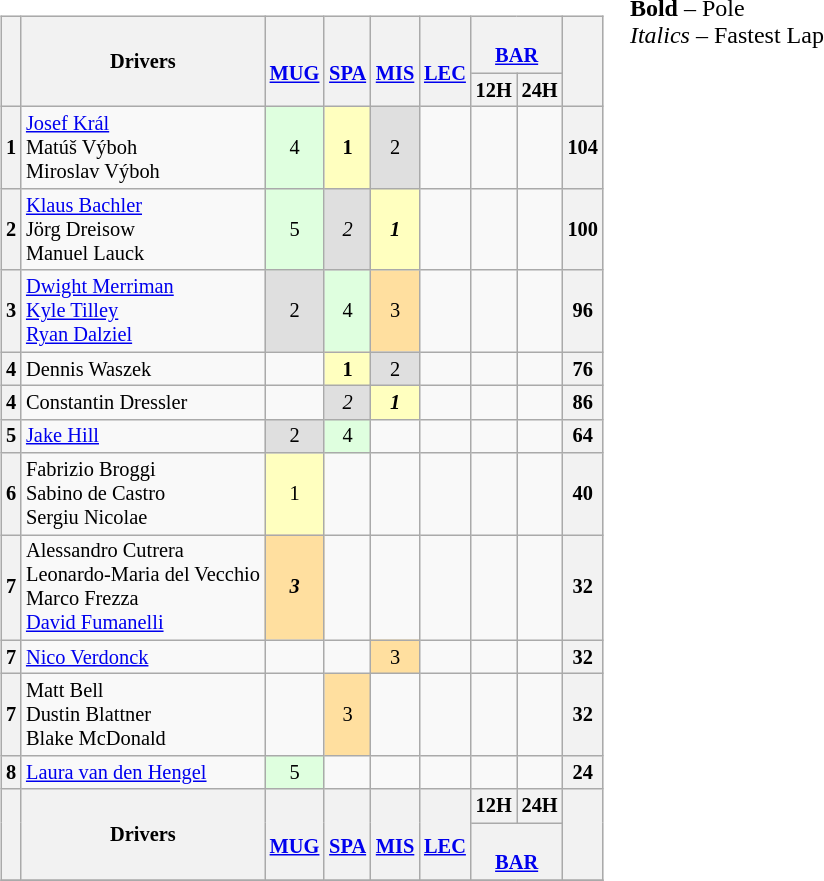<table>
<tr>
<td valign="top"><br><table align=left| class="wikitable" style="font-size: 85%; text-align: center;">
<tr valign="top">
<th rowspan=2 valign=middle></th>
<th rowspan=2 valign=middle>Drivers</th>
<th rowspan=2 valign=middle><br><a href='#'>MUG</a></th>
<th rowspan=2 valign=middle><br><a href='#'>SPA</a></th>
<th rowspan=2 valign=middle><br><a href='#'>MIS</a></th>
<th rowspan=2 valign=middle><br><a href='#'>LEC</a></th>
<th colspan=2><br><a href='#'>BAR</a></th>
<th rowspan=2 valign=middle>  </th>
</tr>
<tr>
<th>12H</th>
<th>24H</th>
</tr>
<tr>
<th>1</th>
<td align="left"> <a href='#'>Josef Král</a><br> Matúš Výboh<br> Miroslav Výboh</td>
<td style="background:#DFFFDF;">4</td>
<td style="background:#FFFFBF;"><strong>1</strong></td>
<td style="background:#DFDFDF;">2</td>
<td></td>
<td></td>
<td></td>
<th>104</th>
</tr>
<tr>
<th>2</th>
<td align="left"> <a href='#'>Klaus Bachler</a><br> Jörg Dreisow<br> Manuel Lauck</td>
<td style="background:#DFFFDF;">5</td>
<td style="background:#DFDFDF;"><em>2</em></td>
<td style="background:#FFFFBF;"><strong><em>1</em></strong></td>
<td></td>
<td></td>
<td></td>
<th>100</th>
</tr>
<tr>
<th>3</th>
<td align="left"> <a href='#'>Dwight Merriman</a><br> <a href='#'>Kyle Tilley</a><br> <a href='#'>Ryan Dalziel</a></td>
<td style="background:#DFDFDF;">2</td>
<td style="background:#DFFFDF;">4</td>
<td style="background:#FFDF9F;">3</td>
<td></td>
<td></td>
<td></td>
<th>96</th>
</tr>
<tr>
<th>4</th>
<td align="left"> Dennis Waszek</td>
<td></td>
<td style="background:#FFFFBF;"><strong>1</strong></td>
<td style="background:#DFDFDF;">2</td>
<td></td>
<td></td>
<td></td>
<th>76</th>
</tr>
<tr>
<th>4</th>
<td align="left"> Constantin Dressler</td>
<td></td>
<td style="background:#DFDFDF;"><em>2</em></td>
<td style="background:#FFFFBF;"><strong><em>1</em></strong></td>
<td></td>
<td></td>
<td></td>
<th>86</th>
</tr>
<tr>
<th>5</th>
<td align="left"> <a href='#'>Jake Hill</a></td>
<td style="background:#DFDFDF;">2</td>
<td style="background:#DFFFDF;">4</td>
<td></td>
<td></td>
<td></td>
<td></td>
<th>64</th>
</tr>
<tr>
<th>6</th>
<td align="left"> Fabrizio Broggi<br> Sabino de Castro<br> Sergiu Nicolae</td>
<td style="background:#FFFFBF;">1</td>
<td></td>
<td></td>
<td></td>
<td></td>
<td></td>
<th>40</th>
</tr>
<tr>
<th>7</th>
<td align="left"> Alessandro Cutrera<br> Leonardo-Maria del Vecchio<br> Marco Frezza<br> <a href='#'>David Fumanelli</a></td>
<td style="background:#FFDF9F;"><strong><em>3</em></strong></td>
<td></td>
<td></td>
<td></td>
<td></td>
<td></td>
<th>32</th>
</tr>
<tr>
<th>7</th>
<td align="left"> <a href='#'>Nico Verdonck</a></td>
<td></td>
<td></td>
<td style="background:#FFDF9F;">3</td>
<td></td>
<td></td>
<td></td>
<th>32</th>
</tr>
<tr>
<th>7</th>
<td align="left"> Matt Bell<br> Dustin Blattner<br> Blake McDonald</td>
<td></td>
<td style="background:#FFDF9F;">3</td>
<td></td>
<td></td>
<td></td>
<td></td>
<th>32</th>
</tr>
<tr>
<th>8</th>
<td align="left"> <a href='#'>Laura van den Hengel</a></td>
<td style="background:#DFFFDF;">5</td>
<td></td>
<td></td>
<td></td>
<td></td>
<td></td>
<th>24</th>
</tr>
<tr>
<th rowspan="2" valign="middle"></th>
<th rowspan="2" valign="middle">Drivers</th>
<th rowspan="2" valign="middle"><br><a href='#'>MUG</a></th>
<th rowspan="2" valign="middle"><br><a href='#'>SPA</a></th>
<th rowspan="2" valign="middle"><br><a href='#'>MIS</a></th>
<th rowspan="2" valign="middle"><br><a href='#'>LEC</a></th>
<th>12H</th>
<th>24H</th>
<th rowspan="2" valign="middle">  </th>
</tr>
<tr>
<th colspan="2"><br><a href='#'>BAR</a></th>
</tr>
<tr>
</tr>
</table>
</td>
<td valign="top"><br>
<span><strong>Bold</strong> – Pole<br>
<em>Italics</em> – Fastest Lap</span></td>
</tr>
</table>
